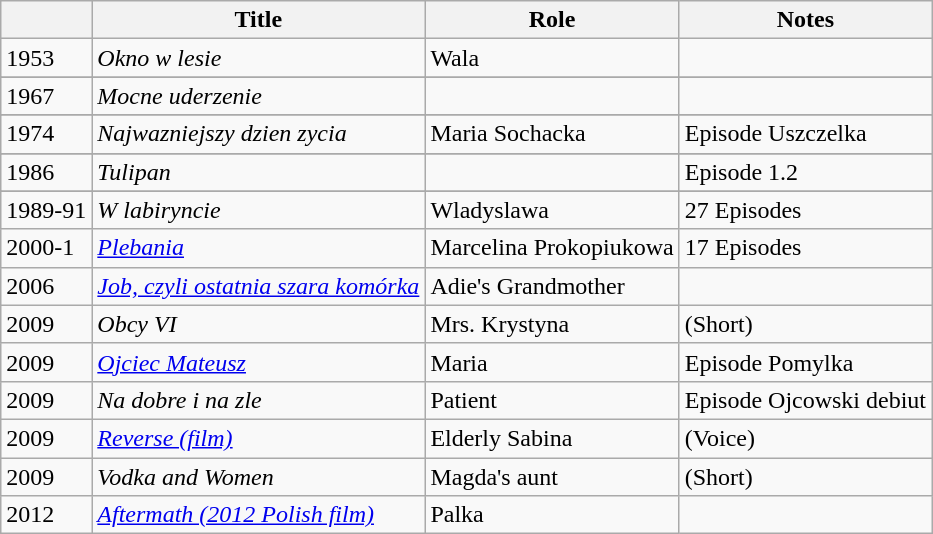<table class="wikitable sortable">
<tr>
<th></th>
<th>Title</th>
<th>Role</th>
<th class="unsortable">Notes</th>
</tr>
<tr>
<td>1953</td>
<td><em>Okno w lesie</em></td>
<td>Wala</td>
<td></td>
</tr>
<tr>
</tr>
<tr>
<td>1967</td>
<td><em>Mocne uderzenie </em></td>
<td></td>
<td></td>
</tr>
<tr>
</tr>
<tr>
<td>1974</td>
<td><em>Najwazniejszy dzien zycia</em></td>
<td>Maria Sochacka</td>
<td>Episode Uszczelka</td>
</tr>
<tr>
</tr>
<tr>
<td>1986</td>
<td><em>Tulipan</em></td>
<td></td>
<td>Episode 1.2</td>
</tr>
<tr>
</tr>
<tr>
<td>1989-91</td>
<td><em>W labiryncie</em></td>
<td>Wladyslawa</td>
<td>27 Episodes</td>
</tr>
<tr>
<td>2000-1</td>
<td><em><a href='#'>Plebania</a></em></td>
<td>Marcelina Prokopiukowa</td>
<td>17 Episodes</td>
</tr>
<tr>
<td>2006</td>
<td><em><a href='#'>Job, czyli ostatnia szara komórka</a></em></td>
<td>Adie's Grandmother</td>
<td></td>
</tr>
<tr>
<td>2009</td>
<td><em>Obcy VI</em></td>
<td>Mrs. Krystyna</td>
<td>(Short)</td>
</tr>
<tr>
<td>2009</td>
<td><em><a href='#'>Ojciec Mateusz</a></em></td>
<td>Maria</td>
<td>Episode Pomylka</td>
</tr>
<tr>
<td>2009</td>
<td><em>Na dobre i na zle</em></td>
<td>Patient</td>
<td>Episode Ojcowski debiut</td>
</tr>
<tr>
<td>2009</td>
<td><em><a href='#'>Reverse (film)</a></em></td>
<td>Elderly Sabina</td>
<td>(Voice)</td>
</tr>
<tr>
<td>2009</td>
<td><em>Vodka and Women</em></td>
<td>Magda's aunt</td>
<td>(Short)</td>
</tr>
<tr>
<td>2012</td>
<td><em><a href='#'>Aftermath (2012 Polish film)</a></em></td>
<td>Palka</td>
<td></td>
</tr>
</table>
